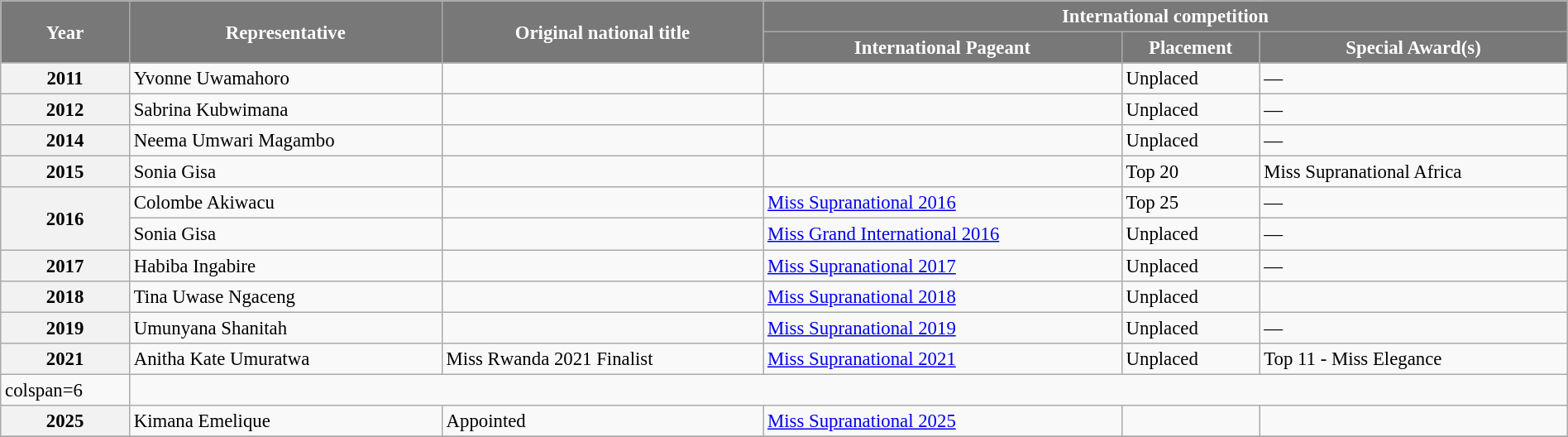<table class="wikitable defaultcenter" style="font-size: 95%; width: 100%">
<tr>
<th rowspan="2" style="background-color:#787878;color:#FFFFFF;">Year</th>
<th rowspan="2" style="background-color:#787878;color:#FFFFFF;">Representative</th>
<th rowspan="2" style="background-color:#787878;color:#FFFFFF;">Original national title</th>
<th colspan="3" style="background-color:#787878;color:#FFFFFF;">International competition</th>
</tr>
<tr>
<th style="background-color:#787878;color:#FFFFFF;">International Pageant</th>
<th style="background-color:#787878;color:#FFFFFF;">Placement</th>
<th style="background-color:#787878;color:#FFFFFF;">Special Award(s)</th>
</tr>
<tr>
<th>2011</th>
<td>Yvonne Uwamahoro</td>
<td></td>
<td></td>
<td>Unplaced</td>
<td>―</td>
</tr>
<tr>
<th>2012</th>
<td>Sabrina Kubwimana</td>
<td></td>
<td></td>
<td>Unplaced</td>
<td>―</td>
</tr>
<tr>
<th>2014</th>
<td>Neema Umwari Magambo</td>
<td></td>
<td></td>
<td>Unplaced</td>
<td>―</td>
</tr>
<tr>
<th>2015</th>
<td>Sonia Gisa</td>
<td></td>
<td></td>
<td>Top 20</td>
<td>Miss Supranational Africa</td>
</tr>
<tr>
<th rowspan=2>2016</th>
<td>Colombe Akiwacu</td>
<td></td>
<td><a href='#'>Miss Supranational 2016</a></td>
<td>Top 25</td>
<td>―</td>
</tr>
<tr>
<td>Sonia Gisa</td>
<td></td>
<td><a href='#'>Miss Grand International 2016</a></td>
<td>Unplaced</td>
<td>―</td>
</tr>
<tr>
<th>2017</th>
<td>Habiba Ingabire</td>
<td></td>
<td><a href='#'>Miss Supranational 2017</a></td>
<td>Unplaced</td>
<td>―</td>
</tr>
<tr>
<th>2018</th>
<td>Tina Uwase Ngaceng</td>
<td></td>
<td><a href='#'>Miss Supranational 2018</a></td>
<td>Unplaced</td>
</tr>
<tr>
<th>2019</th>
<td>Umunyana Shanitah</td>
<td></td>
<td><a href='#'>Miss Supranational 2019</a></td>
<td>Unplaced</td>
<td>―</td>
</tr>
<tr>
<th>2021</th>
<td>Anitha Kate Umuratwa</td>
<td>Miss Rwanda 2021 Finalist</td>
<td><a href='#'>Miss Supranational 2021</a></td>
<td>Unplaced</td>
<td>Top 11 - Miss Elegance</td>
</tr>
<tr>
<td>colspan=6 </td>
</tr>
<tr>
<th>2025</th>
<td>Kimana Emelique</td>
<td>Appointed</td>
<td><a href='#'>Miss Supranational 2025</a></td>
<td></td>
<td></td>
</tr>
<tr>
</tr>
</table>
